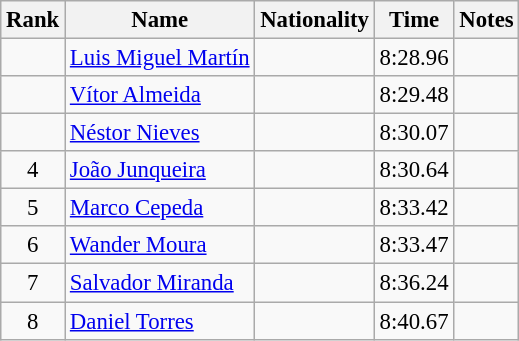<table class="wikitable sortable" style="text-align:center;font-size:95%">
<tr>
<th>Rank</th>
<th>Name</th>
<th>Nationality</th>
<th>Time</th>
<th>Notes</th>
</tr>
<tr>
<td></td>
<td align=left><a href='#'>Luis Miguel Martín</a></td>
<td align=left></td>
<td>8:28.96</td>
<td></td>
</tr>
<tr>
<td></td>
<td align=left><a href='#'>Vítor Almeida</a></td>
<td align=left></td>
<td>8:29.48</td>
<td></td>
</tr>
<tr>
<td></td>
<td align=left><a href='#'>Néstor Nieves</a></td>
<td align=left></td>
<td>8:30.07</td>
<td></td>
</tr>
<tr>
<td>4</td>
<td align=left><a href='#'>João Junqueira</a></td>
<td align=left></td>
<td>8:30.64</td>
<td></td>
</tr>
<tr>
<td>5</td>
<td align=left><a href='#'>Marco Cepeda</a></td>
<td align=left></td>
<td>8:33.42</td>
<td></td>
</tr>
<tr>
<td>6</td>
<td align=left><a href='#'>Wander Moura</a></td>
<td align=left></td>
<td>8:33.47</td>
<td></td>
</tr>
<tr>
<td>7</td>
<td align=left><a href='#'>Salvador Miranda</a></td>
<td align=left></td>
<td>8:36.24</td>
<td></td>
</tr>
<tr>
<td>8</td>
<td align=left><a href='#'>Daniel Torres</a></td>
<td align=left></td>
<td>8:40.67</td>
<td></td>
</tr>
</table>
